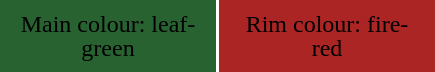<table |border=0 cellpadding="8" cellspacing="2" align="left" style="font-size:100%;text-align:center;line-height:1em;">
<tr>
<td style="width:8em;background-color:#276230">Main colour: leaf-green<br></td>
<td style="width:8em;background-color:#ab2524">Rim colour: fire-red<br></td>
</tr>
</table>
